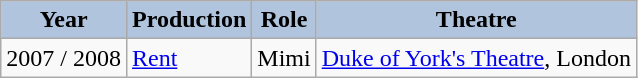<table class="wikitable">
<tr>
<th style="background:#B0C4DE;">Year</th>
<th style="background:#B0C4DE;">Production</th>
<th style="background:#B0C4DE;">Role</th>
<th style="background:#B0C4DE;">Theatre</th>
</tr>
<tr>
<td>2007 / 2008</td>
<td><a href='#'>Rent</a></td>
<td>Mimi</td>
<td><a href='#'>Duke of York's Theatre</a>, London</td>
</tr>
</table>
